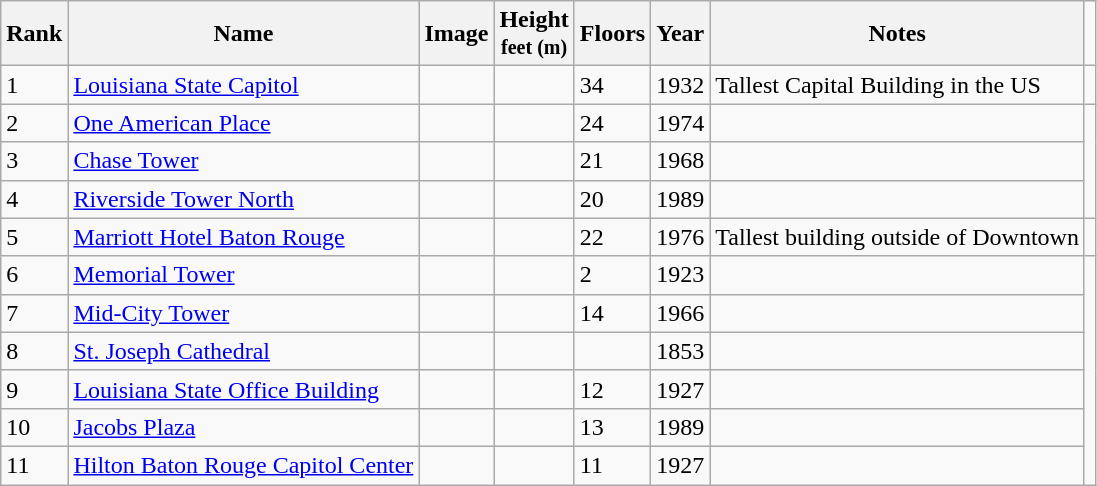<table class="wikitable sortable">
<tr>
<th>Rank</th>
<th>Name</th>
<th>Image</th>
<th>Height<br><small>feet (m)</small></th>
<th>Floors</th>
<th>Year</th>
<th class="unsortable">Notes</th>
</tr>
<tr>
<td>1</td>
<td><a href='#'>Louisiana State Capitol</a></td>
<td></td>
<td></td>
<td>34</td>
<td>1932</td>
<td>Tallest Capital Building in the US</td>
<td></td>
</tr>
<tr>
<td>2</td>
<td><a href='#'>One American Place</a></td>
<td></td>
<td></td>
<td>24</td>
<td>1974</td>
<td></td>
</tr>
<tr>
<td>3</td>
<td><a href='#'>Chase Tower</a></td>
<td></td>
<td></td>
<td>21</td>
<td>1968</td>
<td></td>
</tr>
<tr>
<td>4</td>
<td><a href='#'>Riverside Tower North</a></td>
<td></td>
<td></td>
<td>20</td>
<td>1989</td>
<td></td>
</tr>
<tr>
<td>5</td>
<td><a href='#'>Marriott Hotel Baton Rouge</a></td>
<td></td>
<td></td>
<td>22</td>
<td>1976</td>
<td>Tallest building outside of Downtown</td>
<td></td>
</tr>
<tr>
<td>6</td>
<td><a href='#'>Memorial Tower</a></td>
<td></td>
<td></td>
<td>2</td>
<td>1923</td>
<td></td>
</tr>
<tr>
<td>7</td>
<td><a href='#'>Mid-City Tower</a></td>
<td></td>
<td></td>
<td>14</td>
<td>1966</td>
<td></td>
</tr>
<tr>
<td>8</td>
<td><a href='#'>St. Joseph Cathedral</a></td>
<td></td>
<td></td>
<td></td>
<td>1853</td>
<td></td>
</tr>
<tr>
<td>9</td>
<td><a href='#'>Louisiana State Office Building</a></td>
<td></td>
<td></td>
<td>12</td>
<td>1927</td>
<td></td>
</tr>
<tr>
<td>10</td>
<td><a href='#'>Jacobs Plaza</a></td>
<td></td>
<td></td>
<td>13</td>
<td>1989</td>
<td></td>
</tr>
<tr>
<td>11</td>
<td><a href='#'>Hilton Baton Rouge Capitol Center</a></td>
<td></td>
<td></td>
<td>11</td>
<td>1927</td>
<td></td>
</tr>
</table>
